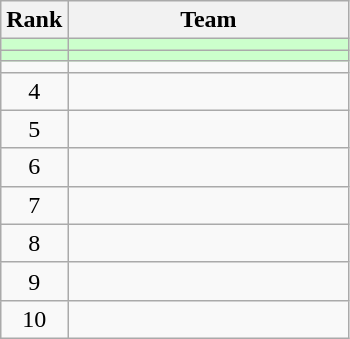<table class=wikitable style="text-align:center;">
<tr>
<th>Rank</th>
<th width=180>Team</th>
</tr>
<tr bgcolor=#CCFFCC>
<td></td>
<td align=left></td>
</tr>
<tr bgcolor=#CCFFCC>
<td></td>
<td align=left></td>
</tr>
<tr>
<td></td>
<td align=left></td>
</tr>
<tr>
<td>4</td>
<td align=left></td>
</tr>
<tr>
<td>5</td>
<td align=left></td>
</tr>
<tr>
<td>6</td>
<td align=left></td>
</tr>
<tr>
<td>7</td>
<td align=left></td>
</tr>
<tr>
<td>8</td>
<td align=left></td>
</tr>
<tr>
<td>9</td>
<td align=left></td>
</tr>
<tr>
<td>10</td>
<td align=left></td>
</tr>
</table>
